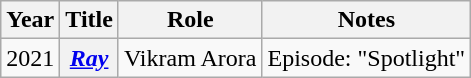<table class="wikitable sortable plainrowheaders">
<tr style="text-align:center;">
<th scope="col">Year</th>
<th scope="col">Title</th>
<th scope="col">Role</th>
<th class="unsortable" scope="col">Notes</th>
</tr>
<tr>
<td style="text-align:center;">2021</td>
<th scope="row"><em><a href='#'>Ray</a></em></th>
<td>Vikram Arora</td>
<td>Episode: "Spotlight"</td>
</tr>
</table>
